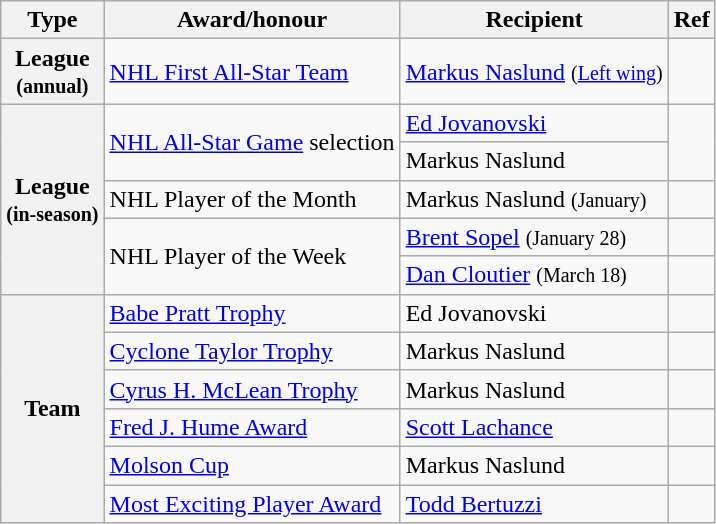<table class="wikitable">
<tr>
<th scope="col">Type</th>
<th scope="col">Award/honour</th>
<th scope="col">Recipient</th>
<th scope="col">Ref</th>
</tr>
<tr>
<th scope="row">League<br><small>(annual)</small></th>
<td><a href='#'>NHL First All-Star Team</a></td>
<td><a href='#'>Markus Naslund</a> <small>(<a href='#'>Left wing</a>)</small></td>
<td></td>
</tr>
<tr>
<th scope="row" rowspan="5">League<br><small>(in-season)</small></th>
<td rowspan="2"><a href='#'>NHL All-Star Game</a> selection</td>
<td><a href='#'>Ed Jovanovski</a></td>
<td rowspan="2"></td>
</tr>
<tr>
<td>Markus Naslund</td>
</tr>
<tr>
<td>NHL Player of the Month</td>
<td>Markus Naslund <small>(January)</small></td>
<td></td>
</tr>
<tr>
<td rowspan="2">NHL Player of the Week</td>
<td><a href='#'>Brent Sopel</a> <small>(January 28)</small></td>
<td></td>
</tr>
<tr>
<td><a href='#'>Dan Cloutier</a> <small>(March 18)</small></td>
<td></td>
</tr>
<tr>
<th scope="row" rowspan="6">Team</th>
<td><a href='#'>Babe Pratt Trophy</a></td>
<td>Ed Jovanovski</td>
<td></td>
</tr>
<tr>
<td><a href='#'>Cyclone Taylor Trophy</a></td>
<td>Markus Naslund</td>
<td></td>
</tr>
<tr>
<td><a href='#'>Cyrus H. McLean Trophy</a></td>
<td>Markus Naslund</td>
<td></td>
</tr>
<tr>
<td><a href='#'>Fred J. Hume Award</a></td>
<td><a href='#'>Scott Lachance</a></td>
<td></td>
</tr>
<tr>
<td><a href='#'>Molson Cup</a></td>
<td>Markus Naslund</td>
<td></td>
</tr>
<tr>
<td><a href='#'>Most Exciting Player Award</a></td>
<td><a href='#'>Todd Bertuzzi</a></td>
<td></td>
</tr>
</table>
